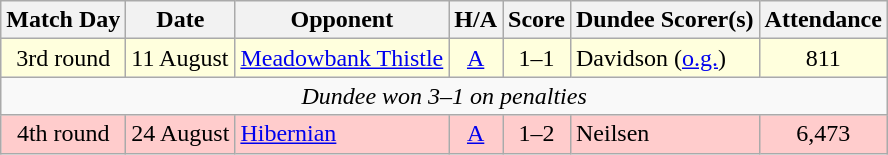<table class="wikitable" style="text-align:center">
<tr>
<th>Match Day</th>
<th>Date</th>
<th>Opponent</th>
<th>H/A</th>
<th>Score</th>
<th>Dundee Scorer(s)</th>
<th>Attendance</th>
</tr>
<tr bgcolor="#FFFFDD">
<td>3rd round</td>
<td align="left">11 August</td>
<td align="left"><a href='#'>Meadowbank Thistle</a></td>
<td><a href='#'>A</a></td>
<td>1–1</td>
<td align="left">Davidson (<a href='#'>o.g.</a>)</td>
<td>811</td>
</tr>
<tr>
<td colspan="7"><em>Dundee won 3–1 on penalties</em></td>
</tr>
<tr bgcolor="#FFCCCC">
<td>4th round</td>
<td align="left">24 August</td>
<td align="left"><a href='#'>Hibernian</a></td>
<td><a href='#'>A</a></td>
<td>1–2</td>
<td align="left">Neilsen</td>
<td>6,473</td>
</tr>
</table>
